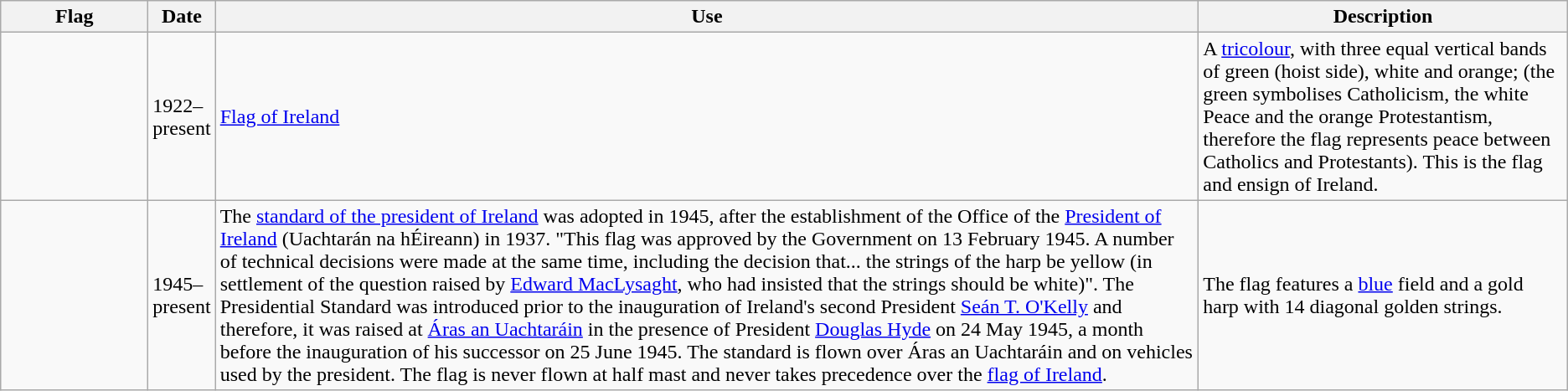<table class="wikitable">
<tr>
<th width=110>Flag</th>
<th width=30>Date</th>
<th>Use</th>
<th>Description</th>
</tr>
<tr>
<td></td>
<td>1922–present</td>
<td><a href='#'>Flag of Ireland</a></td>
<td>A <a href='#'>tricolour</a>, with three equal vertical bands of green (hoist side), white and orange; (the green symbolises Catholicism, the white Peace and the orange Protestantism, therefore the flag represents peace between Catholics and Protestants). This is the flag and ensign of Ireland.</td>
</tr>
<tr>
<td></td>
<td>1945–present</td>
<td>The <a href='#'>standard of the president of Ireland</a> was adopted in 1945, after the establishment of the Office of the <a href='#'>President of Ireland</a> (Uachtarán na hÉireann) in 1937. "This flag was approved by the Government on 13 February 1945. A number of technical decisions were made at the same time, including the decision that... the strings of the harp be yellow (in settlement of the question raised by <a href='#'>Edward MacLysaght</a>, who had insisted that the strings should be white)". The Presidential Standard was introduced prior to the inauguration of Ireland's second President <a href='#'>Seán T. O'Kelly</a> and therefore, it was raised at <a href='#'>Áras an Uachtaráin</a> in the presence of President <a href='#'>Douglas Hyde</a> on 24 May 1945, a month before the inauguration of his successor on 25 June 1945. The standard is flown over Áras an Uachtaráin and on vehicles used by the president. The flag is never flown at half mast and never takes precedence over the <a href='#'>flag of Ireland</a>.</td>
<td>The flag features a <a href='#'>blue</a> field and a gold harp with 14 diagonal golden strings.</td>
</tr>
</table>
